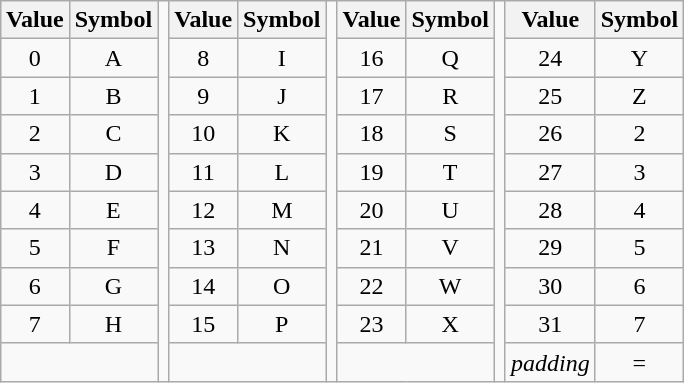<table class="wikitable" style="width:40ex; text-align: center; margin: 0 auto 0 auto;">
<tr>
<th width="12%">Value</th>
<th width="12%">Symbol</th>
<td rowspan="10"></td>
<th width="12%">Value</th>
<th width="12%">Symbol</th>
<td rowspan="10"></td>
<th width="12%">Value</th>
<th width="12%">Symbol</th>
<td rowspan="10"></td>
<th width="12%">Value</th>
<th width="12%">Symbol</th>
</tr>
<tr>
<td>0</td>
<td>A</td>
<td>8</td>
<td>I</td>
<td>16</td>
<td>Q</td>
<td>24</td>
<td>Y</td>
</tr>
<tr>
<td>1</td>
<td>B</td>
<td>9</td>
<td>J</td>
<td>17</td>
<td>R</td>
<td>25</td>
<td>Z</td>
</tr>
<tr>
<td>2</td>
<td>C</td>
<td>10</td>
<td>K</td>
<td>18</td>
<td>S</td>
<td>26</td>
<td>2</td>
</tr>
<tr>
<td>3</td>
<td>D</td>
<td>11</td>
<td>L</td>
<td>19</td>
<td>T</td>
<td>27</td>
<td>3</td>
</tr>
<tr>
<td>4</td>
<td>E</td>
<td>12</td>
<td>M</td>
<td>20</td>
<td>U</td>
<td>28</td>
<td>4</td>
</tr>
<tr>
<td>5</td>
<td>F</td>
<td>13</td>
<td>N</td>
<td>21</td>
<td>V</td>
<td>29</td>
<td>5</td>
</tr>
<tr>
<td>6</td>
<td>G</td>
<td>14</td>
<td>O</td>
<td>22</td>
<td>W</td>
<td>30</td>
<td>6</td>
</tr>
<tr>
<td>7</td>
<td>H</td>
<td>15</td>
<td>P</td>
<td>23</td>
<td>X</td>
<td>31</td>
<td>7</td>
</tr>
<tr>
<td colspan="2"></td>
<td colspan="2"></td>
<td colspan="2"></td>
<td><em>padding</em></td>
<td>=</td>
</tr>
</table>
